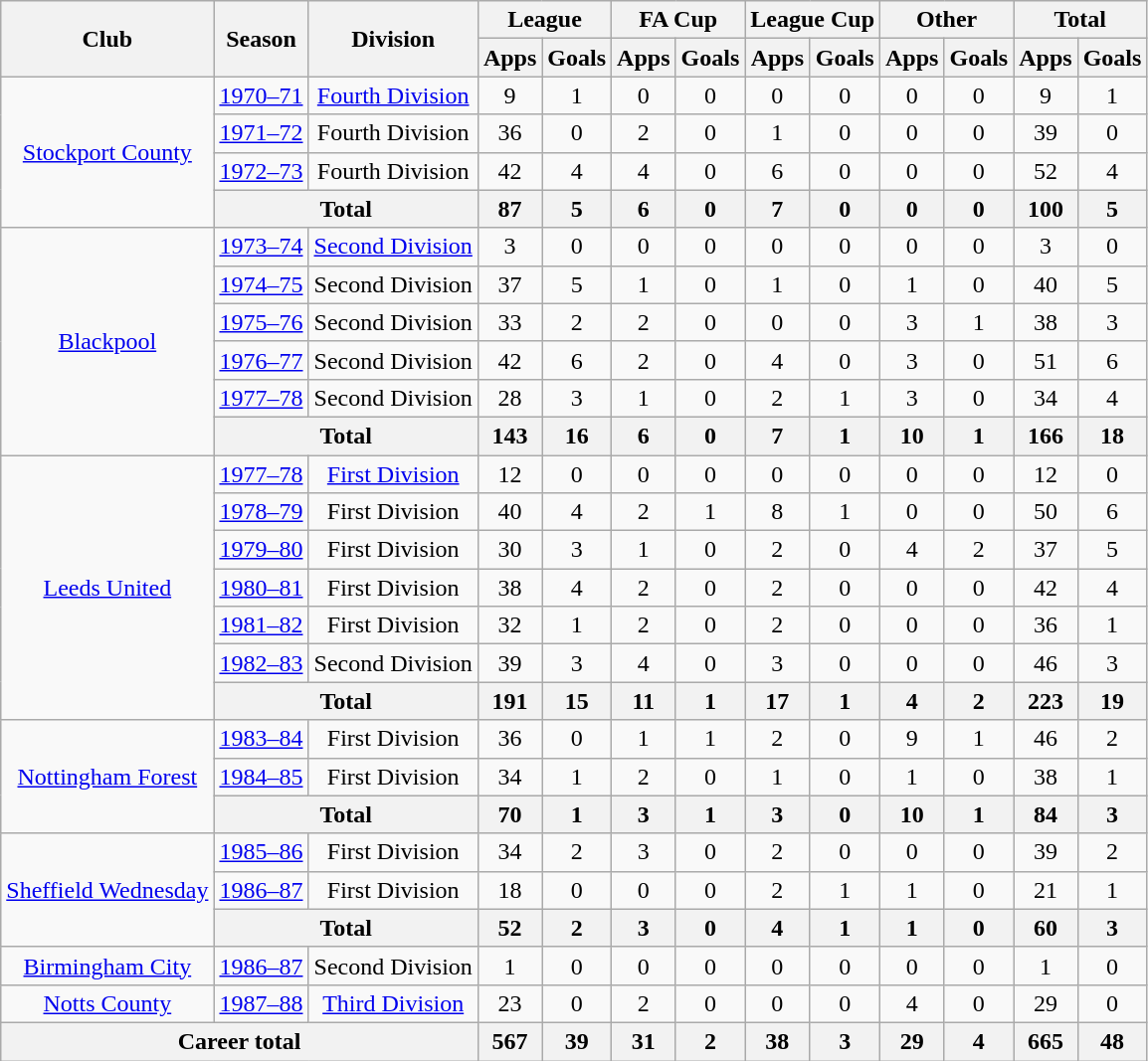<table class="wikitable" style=text-align:center>
<tr>
<th rowspan="2">Club</th>
<th rowspan="2">Season</th>
<th rowspan="2">Division</th>
<th colspan="2">League</th>
<th colspan="2">FA Cup</th>
<th colspan="2">League Cup</th>
<th colspan="2">Other</th>
<th colspan="2">Total</th>
</tr>
<tr>
<th>Apps</th>
<th>Goals</th>
<th>Apps</th>
<th>Goals</th>
<th>Apps</th>
<th>Goals</th>
<th>Apps</th>
<th>Goals</th>
<th>Apps</th>
<th>Goals</th>
</tr>
<tr>
<td rowspan=4><a href='#'>Stockport County</a></td>
<td><a href='#'>1970–71</a></td>
<td><a href='#'>Fourth Division</a></td>
<td>9</td>
<td>1</td>
<td>0</td>
<td>0</td>
<td>0</td>
<td>0</td>
<td>0</td>
<td>0</td>
<td>9</td>
<td>1</td>
</tr>
<tr>
<td><a href='#'>1971–72</a></td>
<td>Fourth Division</td>
<td>36</td>
<td>0</td>
<td>2</td>
<td>0</td>
<td>1</td>
<td>0</td>
<td>0</td>
<td>0</td>
<td>39</td>
<td>0</td>
</tr>
<tr>
<td><a href='#'>1972–73</a></td>
<td>Fourth Division</td>
<td>42</td>
<td>4</td>
<td>4</td>
<td>0</td>
<td>6</td>
<td>0</td>
<td>0</td>
<td>0</td>
<td>52</td>
<td>4</td>
</tr>
<tr>
<th colspan=2>Total</th>
<th>87</th>
<th>5</th>
<th>6</th>
<th>0</th>
<th>7</th>
<th>0</th>
<th>0</th>
<th>0</th>
<th>100</th>
<th>5</th>
</tr>
<tr>
<td rowspan=6><a href='#'>Blackpool</a></td>
<td><a href='#'>1973–74</a></td>
<td><a href='#'>Second Division</a></td>
<td>3</td>
<td>0</td>
<td>0</td>
<td>0</td>
<td>0</td>
<td>0</td>
<td>0</td>
<td>0</td>
<td>3</td>
<td>0</td>
</tr>
<tr>
<td><a href='#'>1974–75</a></td>
<td>Second Division</td>
<td>37</td>
<td>5</td>
<td>1</td>
<td>0</td>
<td>1</td>
<td>0</td>
<td>1</td>
<td>0</td>
<td>40</td>
<td>5</td>
</tr>
<tr>
<td><a href='#'>1975–76</a></td>
<td>Second Division</td>
<td>33</td>
<td>2</td>
<td>2</td>
<td>0</td>
<td>0</td>
<td>0</td>
<td>3</td>
<td>1</td>
<td>38</td>
<td>3</td>
</tr>
<tr>
<td><a href='#'>1976–77</a></td>
<td>Second Division</td>
<td>42</td>
<td>6</td>
<td>2</td>
<td>0</td>
<td>4</td>
<td>0</td>
<td>3</td>
<td>0</td>
<td>51</td>
<td>6</td>
</tr>
<tr>
<td><a href='#'>1977–78</a></td>
<td>Second Division</td>
<td>28</td>
<td>3</td>
<td>1</td>
<td>0</td>
<td>2</td>
<td>1</td>
<td>3</td>
<td>0</td>
<td>34</td>
<td>4</td>
</tr>
<tr>
<th colspan=2>Total</th>
<th>143</th>
<th>16</th>
<th>6</th>
<th>0</th>
<th>7</th>
<th>1</th>
<th>10</th>
<th>1</th>
<th>166</th>
<th>18</th>
</tr>
<tr>
<td rowspan=7><a href='#'>Leeds United</a></td>
<td><a href='#'>1977–78</a></td>
<td><a href='#'>First Division</a></td>
<td>12</td>
<td>0</td>
<td>0</td>
<td>0</td>
<td>0</td>
<td>0</td>
<td>0</td>
<td>0</td>
<td>12</td>
<td>0</td>
</tr>
<tr>
<td><a href='#'>1978–79</a></td>
<td>First Division</td>
<td>40</td>
<td>4</td>
<td>2</td>
<td>1</td>
<td>8</td>
<td>1</td>
<td>0</td>
<td>0</td>
<td>50</td>
<td>6</td>
</tr>
<tr>
<td><a href='#'>1979–80</a></td>
<td>First Division</td>
<td>30</td>
<td>3</td>
<td>1</td>
<td>0</td>
<td>2</td>
<td>0</td>
<td>4</td>
<td>2</td>
<td>37</td>
<td>5</td>
</tr>
<tr>
<td><a href='#'>1980–81</a></td>
<td>First Division</td>
<td>38</td>
<td>4</td>
<td>2</td>
<td>0</td>
<td>2</td>
<td>0</td>
<td>0</td>
<td>0</td>
<td>42</td>
<td>4</td>
</tr>
<tr>
<td><a href='#'>1981–82</a></td>
<td>First Division</td>
<td>32</td>
<td>1</td>
<td>2</td>
<td>0</td>
<td>2</td>
<td>0</td>
<td>0</td>
<td>0</td>
<td>36</td>
<td>1</td>
</tr>
<tr>
<td><a href='#'>1982–83</a></td>
<td>Second Division</td>
<td>39</td>
<td>3</td>
<td>4</td>
<td>0</td>
<td>3</td>
<td>0</td>
<td>0</td>
<td>0</td>
<td>46</td>
<td>3</td>
</tr>
<tr>
<th colspan=2>Total</th>
<th>191</th>
<th>15</th>
<th>11</th>
<th>1</th>
<th>17</th>
<th>1</th>
<th>4</th>
<th>2</th>
<th>223</th>
<th>19</th>
</tr>
<tr>
<td rowspan=3><a href='#'>Nottingham Forest</a></td>
<td><a href='#'>1983–84</a></td>
<td>First Division</td>
<td>36</td>
<td>0</td>
<td>1</td>
<td>1</td>
<td>2</td>
<td>0</td>
<td>9</td>
<td>1</td>
<td>46</td>
<td>2</td>
</tr>
<tr>
<td><a href='#'>1984–85</a></td>
<td>First Division</td>
<td>34</td>
<td>1</td>
<td>2</td>
<td>0</td>
<td>1</td>
<td>0</td>
<td>1</td>
<td>0</td>
<td>38</td>
<td>1</td>
</tr>
<tr>
<th colspan=2>Total</th>
<th>70</th>
<th>1</th>
<th>3</th>
<th>1</th>
<th>3</th>
<th>0</th>
<th>10</th>
<th>1</th>
<th>84</th>
<th>3</th>
</tr>
<tr>
<td rowspan=3><a href='#'>Sheffield Wednesday</a></td>
<td><a href='#'>1985–86</a></td>
<td>First Division</td>
<td>34</td>
<td>2</td>
<td>3</td>
<td>0</td>
<td>2</td>
<td>0</td>
<td>0</td>
<td>0</td>
<td>39</td>
<td>2</td>
</tr>
<tr>
<td><a href='#'>1986–87</a></td>
<td>First Division</td>
<td>18</td>
<td>0</td>
<td>0</td>
<td>0</td>
<td>2</td>
<td>1</td>
<td>1</td>
<td>0</td>
<td>21</td>
<td>1</td>
</tr>
<tr>
<th colspan=2>Total</th>
<th>52</th>
<th>2</th>
<th>3</th>
<th>0</th>
<th>4</th>
<th>1</th>
<th>1</th>
<th>0</th>
<th>60</th>
<th>3</th>
</tr>
<tr>
<td><a href='#'>Birmingham City</a></td>
<td><a href='#'>1986–87</a></td>
<td>Second Division</td>
<td>1</td>
<td>0</td>
<td>0</td>
<td>0</td>
<td>0</td>
<td>0</td>
<td>0</td>
<td>0</td>
<td>1</td>
<td>0</td>
</tr>
<tr>
<td><a href='#'>Notts County</a></td>
<td><a href='#'>1987–88</a></td>
<td><a href='#'>Third Division</a></td>
<td>23</td>
<td>0</td>
<td>2</td>
<td>0</td>
<td>0</td>
<td>0</td>
<td>4</td>
<td>0</td>
<td>29</td>
<td>0</td>
</tr>
<tr>
<th colspan="3">Career total</th>
<th>567</th>
<th>39</th>
<th>31</th>
<th>2</th>
<th>38</th>
<th>3</th>
<th>29</th>
<th>4</th>
<th>665</th>
<th>48</th>
</tr>
</table>
